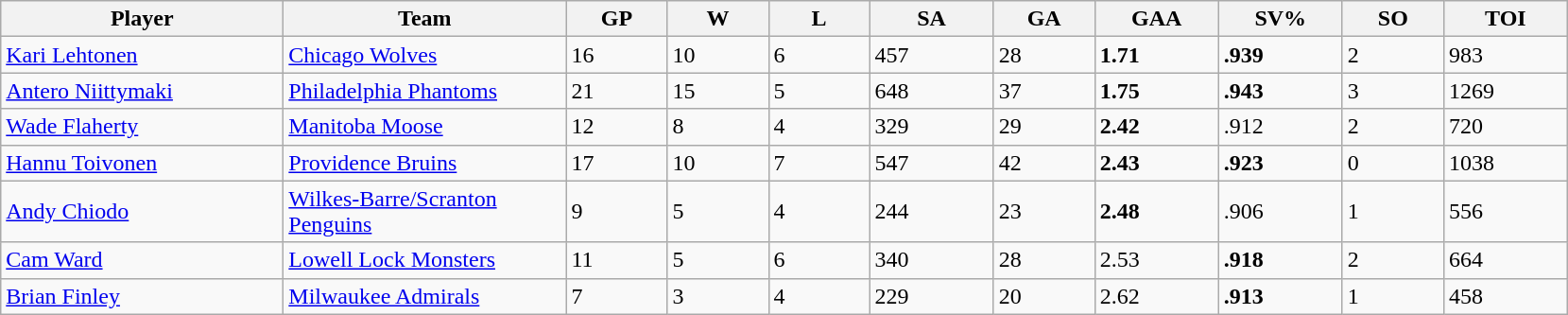<table class="wikitable sortable">
<tr>
<th style="width:12em">Player</th>
<th style="width:12em">Team</th>
<th style="width:4em">GP</th>
<th style="width:4em">W</th>
<th style="width:4em">L</th>
<th style="width:5em">SA</th>
<th style="width:4em">GA</th>
<th style="width:5em">GAA</th>
<th style="width:5em">SV%</th>
<th style="width:4em">SO</th>
<th style="width:5em">TOI</th>
</tr>
<tr>
<td><a href='#'>Kari Lehtonen</a></td>
<td><a href='#'>Chicago Wolves</a></td>
<td>16</td>
<td>10</td>
<td>6</td>
<td>457</td>
<td>28</td>
<td><strong>1.71</strong></td>
<td><strong>.939</strong></td>
<td>2</td>
<td>983</td>
</tr>
<tr>
<td><a href='#'>Antero Niittymaki</a></td>
<td><a href='#'>Philadelphia Phantoms</a></td>
<td>21</td>
<td>15</td>
<td>5</td>
<td>648</td>
<td>37</td>
<td><strong>1.75</strong></td>
<td><strong>.943</strong></td>
<td>3</td>
<td>1269</td>
</tr>
<tr>
<td><a href='#'>Wade Flaherty</a></td>
<td><a href='#'>Manitoba Moose</a></td>
<td>12</td>
<td>8</td>
<td>4</td>
<td>329</td>
<td>29</td>
<td><strong>2.42</strong></td>
<td>.912</td>
<td>2</td>
<td>720</td>
</tr>
<tr>
<td><a href='#'>Hannu Toivonen</a></td>
<td><a href='#'>Providence Bruins</a></td>
<td>17</td>
<td>10</td>
<td>7</td>
<td>547</td>
<td>42</td>
<td><strong>2.43</strong></td>
<td><strong>.923</strong></td>
<td>0</td>
<td>1038</td>
</tr>
<tr>
<td><a href='#'>Andy Chiodo</a></td>
<td><a href='#'>Wilkes-Barre/Scranton Penguins</a></td>
<td>9</td>
<td>5</td>
<td>4</td>
<td>244</td>
<td>23</td>
<td><strong>2.48</strong></td>
<td>.906</td>
<td>1</td>
<td>556</td>
</tr>
<tr>
<td><a href='#'>Cam Ward</a></td>
<td><a href='#'>Lowell Lock Monsters</a></td>
<td>11</td>
<td>5</td>
<td>6</td>
<td>340</td>
<td>28</td>
<td>2.53</td>
<td><strong>.918</strong></td>
<td>2</td>
<td>664</td>
</tr>
<tr>
<td><a href='#'>Brian Finley</a></td>
<td><a href='#'>Milwaukee Admirals</a></td>
<td>7</td>
<td>3</td>
<td>4</td>
<td>229</td>
<td>20</td>
<td>2.62</td>
<td><strong>.913</strong></td>
<td>1</td>
<td>458</td>
</tr>
</table>
